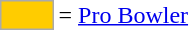<table>
<tr>
<td style="background-color:#FFCC00; border:1px solid #aaaaaa; width:2em;"></td>
<td>= <a href='#'>Pro Bowler</a> </td>
</tr>
</table>
